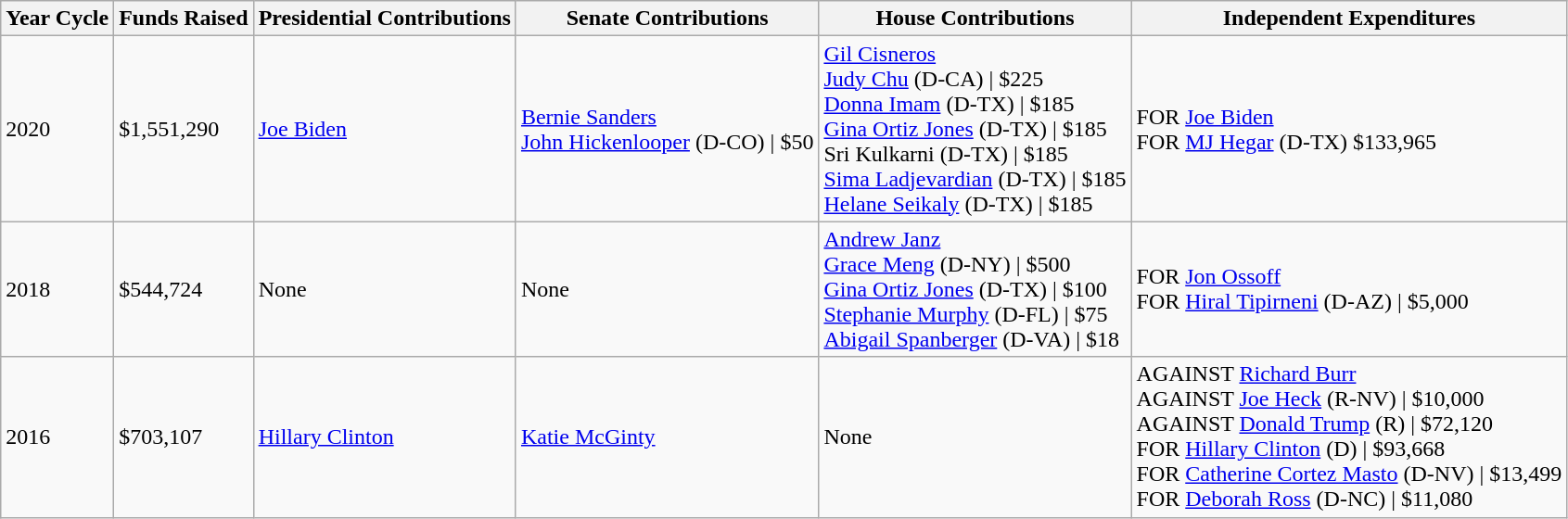<table class="wikitable">
<tr>
<th>Year Cycle</th>
<th>Funds Raised</th>
<th>Presidential Contributions</th>
<th>Senate Contributions</th>
<th>House Contributions</th>
<th>Independent Expenditures</th>
</tr>
<tr>
<td>2020</td>
<td>$1,551,290</td>
<td><a href='#'>Joe Biden</a></td>
<td><a href='#'>Bernie Sanders</a><br><a href='#'>John Hickenlooper</a> (D-CO) | $50</td>
<td><a href='#'>Gil Cisneros</a><br><a href='#'>Judy Chu</a> (D-CA) | $225<br><a href='#'>Donna Imam</a> (D-TX) | $185<br><a href='#'>Gina Ortiz Jones</a> (D-TX) | $185<br>Sri Kulkarni (D-TX) | $185<br><a href='#'>Sima Ladjevardian</a> (D-TX) | $185<br><a href='#'>Helane Seikaly</a> (D-TX) | $185</td>
<td>FOR <a href='#'>Joe Biden</a><br>FOR <a href='#'>MJ Hegar</a> (D-TX) $133,965</td>
</tr>
<tr>
<td>2018</td>
<td>$544,724</td>
<td>None</td>
<td>None</td>
<td><a href='#'>Andrew Janz</a><br><a href='#'>Grace Meng</a> (D-NY) | $500<br><a href='#'>Gina Ortiz Jones</a> (D-TX) | $100<br><a href='#'>Stephanie Murphy</a> (D-FL) | $75<br><a href='#'>Abigail Spanberger</a> (D-VA) | $18</td>
<td>FOR <a href='#'>Jon Ossoff</a><br>FOR <a href='#'>Hiral Tipirneni</a> (D-AZ) | $5,000</td>
</tr>
<tr>
<td>2016</td>
<td>$703,107</td>
<td><a href='#'>Hillary Clinton</a></td>
<td><a href='#'>Katie McGinty</a></td>
<td>None</td>
<td>AGAINST <a href='#'>Richard Burr</a><br>AGAINST <a href='#'>Joe Heck</a> (R-NV) | $10,000<br>AGAINST <a href='#'>Donald Trump</a> (R) | $72,120<br>FOR <a href='#'>Hillary Clinton</a> (D) | $93,668<br>FOR <a href='#'>Catherine Cortez Masto</a> (D-NV) | $13,499<br>FOR <a href='#'>Deborah Ross</a> (D-NC) | $11,080</td>
</tr>
</table>
